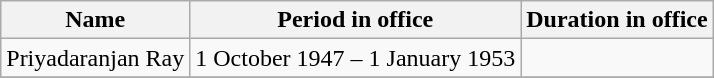<table class="wikitable">
<tr>
<th>Name</th>
<th>Period in office</th>
<th>Duration in office</th>
</tr>
<tr>
<td>Priyadaranjan Ray</td>
<td>1 October 1947 – 1 January 1953</td>
<td></td>
</tr>
<tr>
</tr>
</table>
